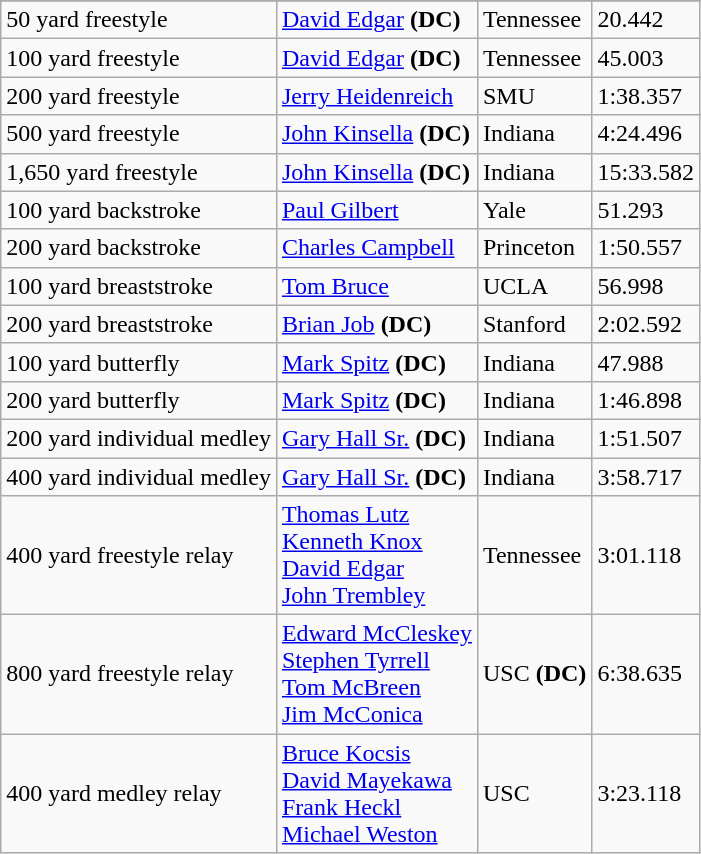<table class="wikitable sortable" style="text-align:left">
<tr>
</tr>
<tr>
<td>50 yard freestyle</td>
<td><a href='#'>David Edgar</a> <strong>(DC)</strong></td>
<td>Tennessee</td>
<td>20.442</td>
</tr>
<tr>
<td>100 yard freestyle</td>
<td><a href='#'>David Edgar</a> <strong>(DC)</strong></td>
<td>Tennessee</td>
<td>45.003</td>
</tr>
<tr>
<td>200 yard freestyle</td>
<td><a href='#'>Jerry Heidenreich</a></td>
<td>SMU</td>
<td>1:38.357</td>
</tr>
<tr>
<td>500 yard freestyle</td>
<td><a href='#'>John Kinsella</a> <strong>(DC)</strong></td>
<td>Indiana</td>
<td>4:24.496</td>
</tr>
<tr>
<td>1,650 yard freestyle</td>
<td><a href='#'>John Kinsella</a> <strong>(DC)</strong></td>
<td>Indiana</td>
<td>15:33.582</td>
</tr>
<tr>
<td>100 yard backstroke</td>
<td><a href='#'>Paul Gilbert</a></td>
<td>Yale</td>
<td>51.293</td>
</tr>
<tr>
<td>200 yard backstroke</td>
<td><a href='#'>Charles Campbell</a></td>
<td>Princeton</td>
<td>1:50.557</td>
</tr>
<tr>
<td>100 yard breaststroke</td>
<td><a href='#'>Tom Bruce</a></td>
<td>UCLA</td>
<td>56.998</td>
</tr>
<tr>
<td>200 yard breaststroke</td>
<td><a href='#'>Brian Job</a> <strong>(DC)</strong></td>
<td>Stanford</td>
<td>2:02.592</td>
</tr>
<tr>
<td>100 yard butterfly</td>
<td><a href='#'>Mark Spitz</a> <strong>(DC)</strong></td>
<td>Indiana</td>
<td>47.988</td>
</tr>
<tr>
<td>200 yard butterfly</td>
<td><a href='#'>Mark Spitz</a> <strong>(DC)</strong></td>
<td>Indiana</td>
<td>1:46.898</td>
</tr>
<tr>
<td>200 yard individual medley</td>
<td><a href='#'>Gary Hall Sr.</a> <strong>(DC)</strong></td>
<td>Indiana</td>
<td>1:51.507</td>
</tr>
<tr>
<td>400 yard individual medley</td>
<td><a href='#'>Gary Hall Sr.</a> <strong>(DC)</strong></td>
<td>Indiana</td>
<td>3:58.717</td>
</tr>
<tr>
<td>400 yard freestyle relay</td>
<td><a href='#'>Thomas Lutz</a><br><a href='#'>Kenneth Knox</a><br><a href='#'>David Edgar</a><br><a href='#'>John Trembley</a></td>
<td>Tennessee</td>
<td>3:01.118</td>
</tr>
<tr>
<td>800 yard freestyle relay</td>
<td><a href='#'>Edward McCleskey</a><br><a href='#'>Stephen Tyrrell</a><br><a href='#'>Tom McBreen</a><br><a href='#'>Jim McConica</a></td>
<td>USC <strong>(DC)</strong></td>
<td>6:38.635</td>
</tr>
<tr>
<td>400 yard medley relay</td>
<td><a href='#'>Bruce Kocsis</a><br><a href='#'>David Mayekawa</a><br><a href='#'>Frank Heckl</a><br><a href='#'>Michael Weston</a></td>
<td>USC</td>
<td>3:23.118</td>
</tr>
</table>
